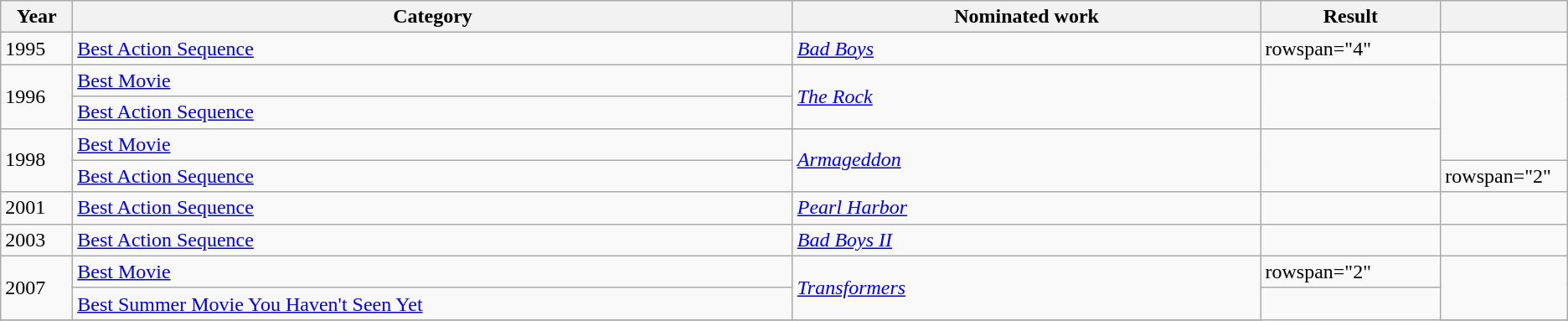<table class=wikitable>
<tr>
<th width=4%>Year</th>
<th width=40%>Category</th>
<th width=26%>Nominated work</th>
<th width=10%>Result</th>
<th width=5%></th>
</tr>
<tr>
<td>1995</td>
<td><a href='#'>Best Action Sequence</a></td>
<td><em><a href='#'>Bad Boys</a></em></td>
<td>rowspan="4" </td>
<td></td>
</tr>
<tr>
<td rowspan="2">1996</td>
<td><a href='#'>Best Movie</a></td>
<td rowspan="2"><em><a href='#'>The Rock</a></em></td>
<td rowspan="2"></td>
</tr>
<tr>
<td><a href='#'>Best Action Sequence</a></td>
</tr>
<tr>
<td rowspan="2">1998</td>
<td><a href='#'>Best Movie</a></td>
<td rowspan="2"><em><a href='#'>Armageddon</a></em></td>
<td rowspan="2"></td>
</tr>
<tr>
<td><a href='#'>Best Action Sequence</a></td>
<td>rowspan="2" </td>
</tr>
<tr>
<td>2001</td>
<td><a href='#'>Best Action Sequence</a></td>
<td><em><a href='#'>Pearl Harbor</a></em></td>
<td></td>
</tr>
<tr>
<td>2003</td>
<td><a href='#'>Best Action Sequence</a></td>
<td><em><a href='#'>Bad Boys II</a></em></td>
<td></td>
<td></td>
</tr>
<tr>
<td rowspan="2">2007</td>
<td><a href='#'>Best Movie</a></td>
<td rowspan="2"><em><a href='#'>Transformers</a></em></td>
<td>rowspan="2" </td>
<td rowspan="2"></td>
</tr>
<tr>
<td><a href='#'>Best Summer Movie You Haven't Seen Yet</a></td>
</tr>
<tr>
</tr>
</table>
